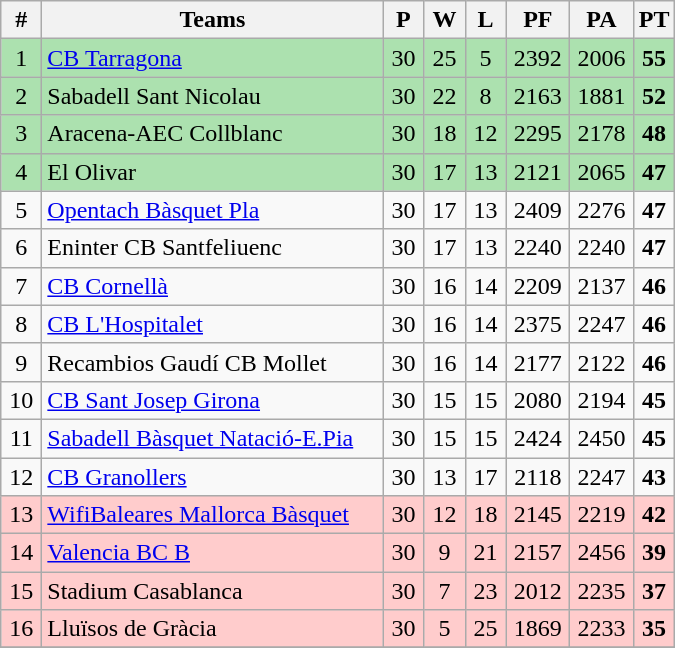<table class="wikitable" style="text-align: center;">
<tr>
<th width=20>#</th>
<th width=220>Teams</th>
<th width=20>P</th>
<th width=20>W</th>
<th width=20>L</th>
<th width=35>PF</th>
<th width=35>PA</th>
<th width=20>PT</th>
</tr>
<tr bgcolor=ACE1AF>
<td>1</td>
<td align="left"><a href='#'>CB Tarragona</a></td>
<td>30</td>
<td>25</td>
<td>5</td>
<td>2392</td>
<td>2006</td>
<td><strong>55</strong></td>
</tr>
<tr bgcolor=ACE1AF>
<td>2</td>
<td align="left">Sabadell Sant Nicolau</td>
<td>30</td>
<td>22</td>
<td>8</td>
<td>2163</td>
<td>1881</td>
<td><strong>52</strong></td>
</tr>
<tr bgcolor=ACE1AF>
<td>3</td>
<td align="left">Aracena-AEC Collblanc</td>
<td>30</td>
<td>18</td>
<td>12</td>
<td>2295</td>
<td>2178</td>
<td><strong>48</strong></td>
</tr>
<tr bgcolor=ACE1AF>
<td>4</td>
<td align="left">El Olivar</td>
<td>30</td>
<td>17</td>
<td>13</td>
<td>2121</td>
<td>2065</td>
<td><strong>47</strong></td>
</tr>
<tr>
<td>5</td>
<td align="left"><a href='#'>Opentach Bàsquet Pla</a></td>
<td>30</td>
<td>17</td>
<td>13</td>
<td>2409</td>
<td>2276</td>
<td><strong>47</strong></td>
</tr>
<tr>
<td>6</td>
<td align="left">Eninter CB Santfeliuenc</td>
<td>30</td>
<td>17</td>
<td>13</td>
<td>2240</td>
<td>2240</td>
<td><strong>47</strong></td>
</tr>
<tr>
<td>7</td>
<td align="left"><a href='#'>CB Cornellà</a></td>
<td>30</td>
<td>16</td>
<td>14</td>
<td>2209</td>
<td>2137</td>
<td><strong>46</strong></td>
</tr>
<tr>
<td>8</td>
<td align="left"><a href='#'>CB L'Hospitalet</a></td>
<td>30</td>
<td>16</td>
<td>14</td>
<td>2375</td>
<td>2247</td>
<td><strong>46</strong></td>
</tr>
<tr>
<td>9</td>
<td align="left">Recambios Gaudí CB Mollet</td>
<td>30</td>
<td>16</td>
<td>14</td>
<td>2177</td>
<td>2122</td>
<td><strong>46</strong></td>
</tr>
<tr>
<td>10</td>
<td align="left"><a href='#'>CB Sant Josep Girona</a></td>
<td>30</td>
<td>15</td>
<td>15</td>
<td>2080</td>
<td>2194</td>
<td><strong>45</strong></td>
</tr>
<tr>
<td>11</td>
<td align="left"><a href='#'>Sabadell Bàsquet Natació-E.Pia</a></td>
<td>30</td>
<td>15</td>
<td>15</td>
<td>2424</td>
<td>2450</td>
<td><strong>45</strong></td>
</tr>
<tr>
<td>12</td>
<td align="left"><a href='#'>CB Granollers</a></td>
<td>30</td>
<td>13</td>
<td>17</td>
<td>2118</td>
<td>2247</td>
<td><strong>43</strong></td>
</tr>
<tr bgcolor=FFCCCC>
<td>13</td>
<td align="left"><a href='#'>WifiBaleares Mallorca Bàsquet</a></td>
<td>30</td>
<td>12</td>
<td>18</td>
<td>2145</td>
<td>2219</td>
<td><strong>42</strong></td>
</tr>
<tr bgcolor=FFCCCC>
<td>14</td>
<td align="left"><a href='#'>Valencia BC B</a></td>
<td>30</td>
<td>9</td>
<td>21</td>
<td>2157</td>
<td>2456</td>
<td><strong>39</strong></td>
</tr>
<tr bgcolor=FFCCCC>
<td>15</td>
<td align="left">Stadium Casablanca</td>
<td>30</td>
<td>7</td>
<td>23</td>
<td>2012</td>
<td>2235</td>
<td><strong>37</strong></td>
</tr>
<tr bgcolor=FFCCCC>
<td>16</td>
<td align="left">Lluïsos de Gràcia</td>
<td>30</td>
<td>5</td>
<td>25</td>
<td>1869</td>
<td>2233</td>
<td><strong>35</strong></td>
</tr>
<tr>
</tr>
</table>
